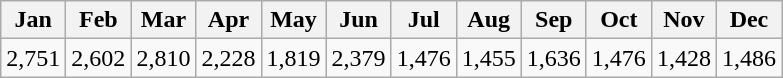<table class="wikitable defaultright">
<tr>
<th>Jan</th>
<th>Feb</th>
<th>Mar</th>
<th>Apr</th>
<th>May</th>
<th>Jun</th>
<th>Jul</th>
<th>Aug</th>
<th>Sep</th>
<th>Oct</th>
<th>Nov</th>
<th>Dec</th>
</tr>
<tr>
<td>2,751</td>
<td>2,602</td>
<td>2,810</td>
<td>2,228</td>
<td>1,819</td>
<td>2,379</td>
<td>1,476</td>
<td>1,455</td>
<td>1,636</td>
<td>1,476</td>
<td>1,428</td>
<td>1,486</td>
</tr>
</table>
